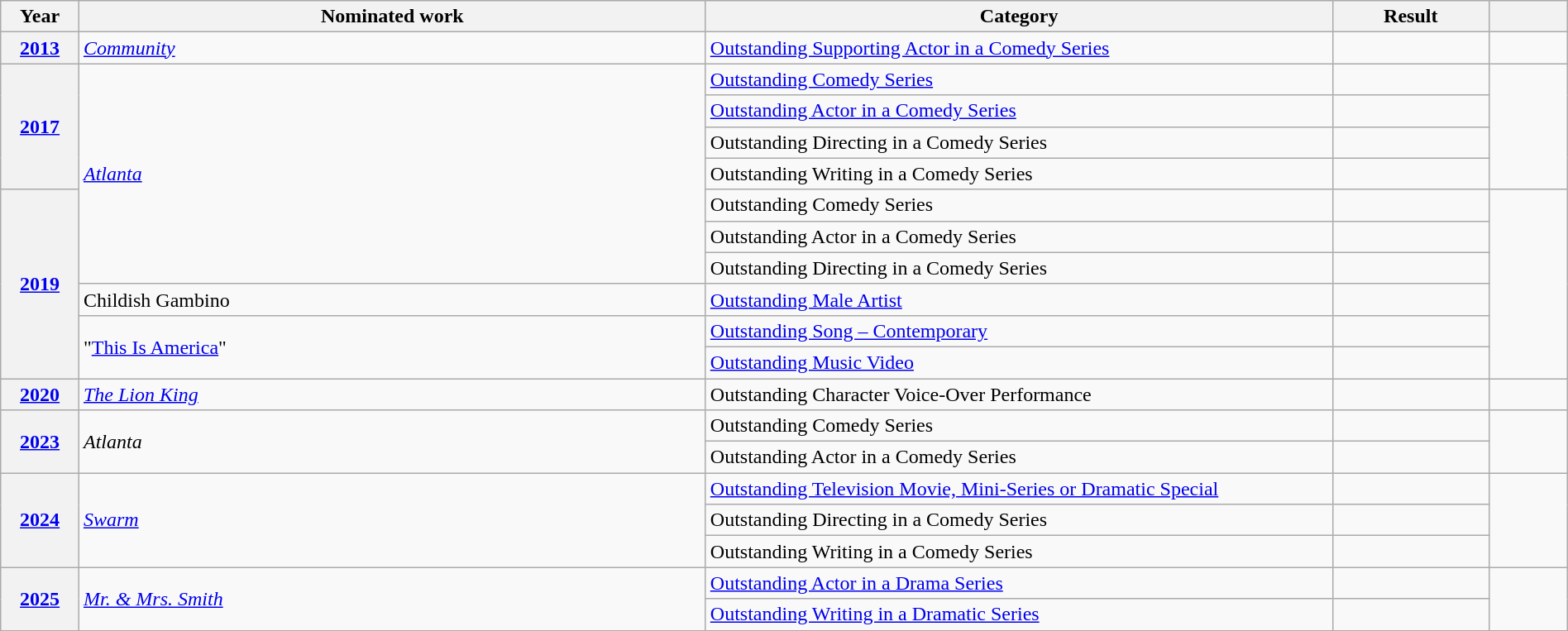<table class="wikitable plainrowheaders" style="width:100%;">
<tr>
<th scope="col" style="width:5%;">Year</th>
<th scope="col" style="width:40%;">Nominated work</th>
<th scope="col" style="width:40%;">Category</th>
<th scope="col" style="width:10%;">Result</th>
<th scope="col" style="width:5%;"></th>
</tr>
<tr>
<th scope="row" style="text-align:center;"><a href='#'>2013</a></th>
<td><em><a href='#'>Community</a></em></td>
<td><a href='#'>Outstanding Supporting Actor in a Comedy Series</a></td>
<td></td>
<td style="text-align:center;"></td>
</tr>
<tr>
<th scope="row" style="text-align:center;" rowspan="4"><a href='#'>2017</a></th>
<td rowspan="7"><em><a href='#'>Atlanta</a></em></td>
<td><a href='#'>Outstanding Comedy Series</a></td>
<td></td>
<td style="text-align:center;" rowspan="4"></td>
</tr>
<tr>
<td><a href='#'>Outstanding Actor in a Comedy Series</a></td>
<td></td>
</tr>
<tr>
<td>Outstanding Directing in a Comedy Series</td>
<td></td>
</tr>
<tr>
<td>Outstanding Writing in a Comedy Series</td>
<td></td>
</tr>
<tr>
<th scope="row" style="text-align:center;" rowspan="6"><a href='#'>2019</a></th>
<td>Outstanding Comedy Series</td>
<td></td>
<td style="text-align:center;" rowspan="6"></td>
</tr>
<tr>
<td>Outstanding Actor in a Comedy Series</td>
<td></td>
</tr>
<tr>
<td>Outstanding Directing in a Comedy Series</td>
<td></td>
</tr>
<tr>
<td>Childish Gambino</td>
<td><a href='#'>Outstanding Male Artist</a></td>
<td></td>
</tr>
<tr>
<td rowspan="2">"<a href='#'>This Is America</a>"</td>
<td><a href='#'>Outstanding Song – Contemporary</a></td>
<td></td>
</tr>
<tr>
<td><a href='#'>Outstanding Music Video</a></td>
<td></td>
</tr>
<tr>
<th scope="row" style="text-align:center;"><a href='#'>2020</a></th>
<td><em><a href='#'>The Lion King</a></em></td>
<td>Outstanding Character Voice-Over Performance</td>
<td></td>
<td style="text-align:center;"></td>
</tr>
<tr>
<th scope="row" style="text-align:center;" rowspan="2"><a href='#'>2023</a></th>
<td rowspan="2"><em>Atlanta</em></td>
<td>Outstanding Comedy Series</td>
<td></td>
<td style="text-align:center;" rowspan="2"></td>
</tr>
<tr>
<td>Outstanding Actor in a Comedy Series</td>
<td></td>
</tr>
<tr>
<th scope="row" style="text-align:center;" rowspan="3"><a href='#'>2024</a></th>
<td rowspan="3"><em><a href='#'>Swarm</a></em></td>
<td><a href='#'>Outstanding Television Movie, Mini-Series or Dramatic Special</a></td>
<td></td>
<td style="text-align:center;" rowspan="3"></td>
</tr>
<tr>
<td>Outstanding Directing in a Comedy Series</td>
<td></td>
</tr>
<tr>
<td>Outstanding Writing in a Comedy Series</td>
<td></td>
</tr>
<tr>
<th scope="row" style="text-align:center;" rowspan="2"><a href='#'>2025</a></th>
<td rowspan="2"><em><a href='#'>Mr. & Mrs. Smith</a></em></td>
<td><a href='#'>Outstanding Actor in a Drama Series</a></td>
<td></td>
<td style="text-align:center;" rowspan="2"></td>
</tr>
<tr>
<td><a href='#'>Outstanding Writing in a Dramatic Series</a></td>
<td></td>
</tr>
</table>
